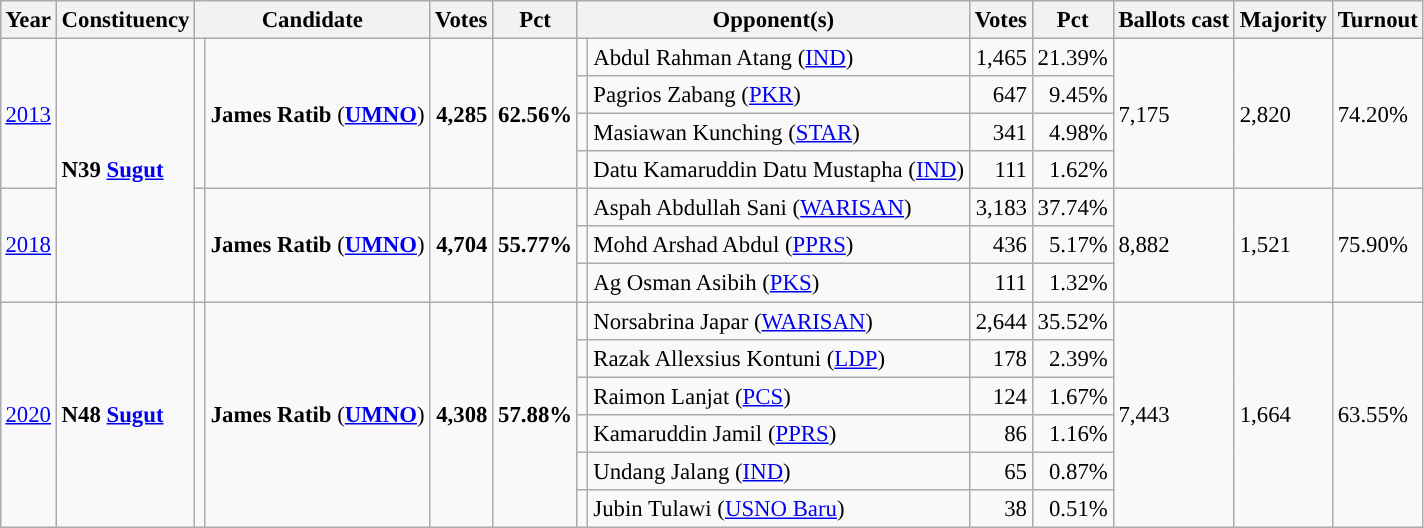<table class="wikitable" style="margin:0.5em ; font-size:95%">
<tr>
<th>Year</th>
<th>Constituency</th>
<th colspan=2>Candidate</th>
<th>Votes</th>
<th>Pct</th>
<th colspan=2>Opponent(s)</th>
<th>Votes</th>
<th>Pct</th>
<th>Ballots cast</th>
<th>Majority</th>
<th>Turnout</th>
</tr>
<tr>
<td rowspan=4><a href='#'>2013</a></td>
<td rowspan=7><strong>N39 <a href='#'>Sugut</a></strong></td>
<td rowspan=4 ></td>
<td rowspan=4><strong>James Ratib</strong> (<a href='#'><strong>UMNO</strong></a>)</td>
<td rowspan=4 align="right"><strong>4,285</strong></td>
<td rowspan=4><strong>62.56%</strong></td>
<td></td>
<td>Abdul Rahman Atang (<a href='#'>IND</a>)</td>
<td align="right">1,465</td>
<td>21.39%</td>
<td rowspan=4>7,175</td>
<td rowspan=4>2,820</td>
<td rowspan=4>74.20%</td>
</tr>
<tr>
<td></td>
<td>Pagrios Zabang (<a href='#'>PKR</a>)</td>
<td align="right">647</td>
<td align="right">9.45%</td>
</tr>
<tr>
<td></td>
<td>Masiawan Kunching (<a href='#'>STAR</a>)</td>
<td align="right">341</td>
<td align="right">4.98%</td>
</tr>
<tr>
<td></td>
<td>Datu Kamaruddin Datu Mustapha (<a href='#'>IND</a>)</td>
<td align="right">111</td>
<td align="right">1.62%</td>
</tr>
<tr>
<td rowspan=3><a href='#'>2018</a></td>
<td rowspan=3 ></td>
<td rowspan=3><strong>James Ratib</strong> (<a href='#'><strong>UMNO</strong></a>)</td>
<td rowspan=3 align="right"><strong>4,704</strong></td>
<td rowspan=3><strong>55.77%</strong></td>
<td></td>
<td>Aspah Abdullah Sani (<a href='#'>WARISAN</a>)</td>
<td align="right">3,183</td>
<td>37.74%</td>
<td rowspan=3>8,882</td>
<td rowspan=3>1,521</td>
<td rowspan=3>75.90%</td>
</tr>
<tr>
<td></td>
<td>Mohd Arshad Abdul (<a href='#'>PPRS</a>)</td>
<td align="right">436</td>
<td align="right">5.17%</td>
</tr>
<tr>
<td></td>
<td>Ag Osman Asibih (<a href='#'>PKS</a>)</td>
<td align="right">111</td>
<td align="right">1.32%</td>
</tr>
<tr>
<td rowspan=6><a href='#'>2020</a></td>
<td rowspan=6><strong>N48 <a href='#'>Sugut</a></strong></td>
<td rowspan=6 ></td>
<td rowspan=6><strong>James Ratib</strong> (<a href='#'><strong>UMNO</strong></a>)</td>
<td rowspan=6 align="right"><strong>4,308</strong></td>
<td rowspan=6><strong>57.88%</strong></td>
<td></td>
<td>Norsabrina Japar (<a href='#'>WARISAN</a>)</td>
<td align="right">2,644</td>
<td>35.52%</td>
<td rowspan=6>7,443</td>
<td rowspan=6>1,664</td>
<td rowspan=6>63.55%</td>
</tr>
<tr>
<td bgcolor=></td>
<td>Razak Allexsius Kontuni (<a href='#'>LDP</a>)</td>
<td align="right">178</td>
<td align=right>2.39%</td>
</tr>
<tr>
<td></td>
<td>Raimon Lanjat (<a href='#'>PCS</a>)</td>
<td align="right">124</td>
<td align=right>1.67%</td>
</tr>
<tr>
<td></td>
<td>Kamaruddin Jamil (<a href='#'>PPRS</a>)</td>
<td align="right">86</td>
<td align=right>1.16%</td>
</tr>
<tr>
<td></td>
<td>Undang Jalang (<a href='#'>IND</a>)</td>
<td align="right">65</td>
<td align=right>0.87%</td>
</tr>
<tr>
<td bgcolor=></td>
<td>Jubin Tulawi (<a href='#'>USNO Baru</a>)</td>
<td align="right">38</td>
<td align=right>0.51%</td>
</tr>
</table>
